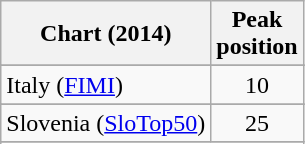<table class="wikitable sortable">
<tr>
<th>Chart (2014)</th>
<th>Peak<br>position</th>
</tr>
<tr>
</tr>
<tr>
</tr>
<tr>
</tr>
<tr>
</tr>
<tr>
</tr>
<tr>
</tr>
<tr>
</tr>
<tr>
</tr>
<tr>
</tr>
<tr>
</tr>
<tr>
</tr>
<tr>
</tr>
<tr>
</tr>
<tr>
</tr>
<tr>
</tr>
<tr>
<td>Italy (<a href='#'>FIMI</a>)</td>
<td align="center">10</td>
</tr>
<tr>
</tr>
<tr>
</tr>
<tr>
</tr>
<tr>
</tr>
<tr>
</tr>
<tr>
</tr>
<tr>
</tr>
<tr>
<td scope="row">Slovenia (<a href='#'>SloTop50</a>)</td>
<td align=center>25</td>
</tr>
<tr>
</tr>
<tr>
</tr>
<tr>
</tr>
<tr>
</tr>
<tr>
</tr>
</table>
